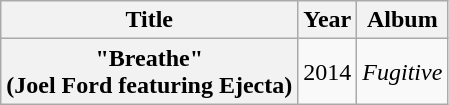<table class="wikitable plainrowheaders" style="text-align:center;">
<tr>
<th scope="col">Title</th>
<th scope="col">Year</th>
<th scope="col">Album</th>
</tr>
<tr>
<th scope="row">"Breathe"<br><span>(Joel Ford featuring Ejecta)</span></th>
<td>2014</td>
<td><em>Fugitive</em></td>
</tr>
</table>
